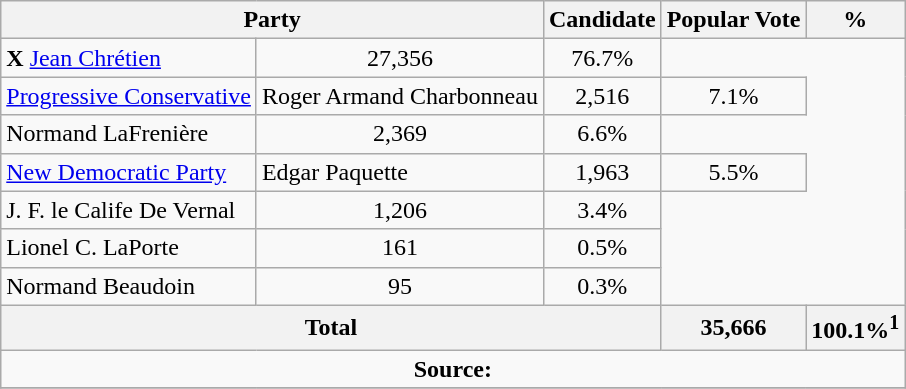<table class="wikitable">
<tr>
<th colspan="2">Party</th>
<th>Candidate</th>
<th>Popular Vote</th>
<th>%</th>
</tr>
<tr>
<td> <strong>X</strong> <a href='#'>Jean Chrétien</a></td>
<td align=center>27,356</td>
<td align=center>76.7%</td>
</tr>
<tr>
<td><a href='#'>Progressive Conservative</a></td>
<td>Roger Armand Charbonneau</td>
<td align=center>2,516</td>
<td align=center>7.1%</td>
</tr>
<tr>
<td>Normand LaFrenière</td>
<td align=center>2,369</td>
<td align=center>6.6%</td>
</tr>
<tr>
<td><a href='#'>New Democratic Party</a></td>
<td>Edgar Paquette</td>
<td align=center>1,963</td>
<td align=center>5.5%</td>
</tr>
<tr>
<td>J. F. le Calife De Vernal</td>
<td align=center>1,206</td>
<td align=center>3.4%</td>
</tr>
<tr>
<td>Lionel C. LaPorte</td>
<td align=center>161</td>
<td align=center>0.5%</td>
</tr>
<tr>
<td>Normand Beaudoin</td>
<td align=center>95</td>
<td align=center>0.3%</td>
</tr>
<tr>
<th colspan=3>Total</th>
<th>35,666</th>
<th>100.1%<sup>1</sup></th>
</tr>
<tr>
<td align="center" colspan=5><strong>Source:</strong> </td>
</tr>
<tr>
</tr>
</table>
